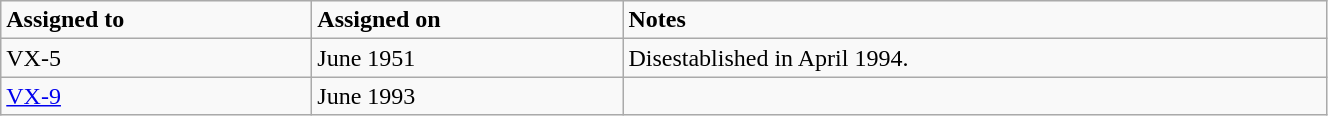<table class="wikitable" style="width: 70%;">
<tr>
<td style="width: 200px;"><strong>Assigned to</strong></td>
<td style="width: 200px;"><strong>Assigned on</strong></td>
<td><strong>Notes</strong></td>
</tr>
<tr>
<td>VX-5</td>
<td>June 1951</td>
<td>Disestablished in April 1994.</td>
</tr>
<tr>
<td><a href='#'>VX-9</a></td>
<td>June 1993</td>
<td></td>
</tr>
</table>
